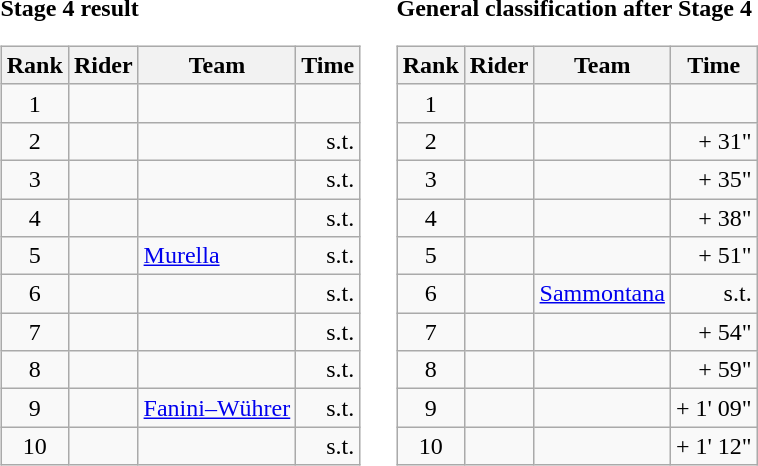<table>
<tr>
<td><strong>Stage 4 result</strong><br><table class="wikitable">
<tr>
<th scope="col">Rank</th>
<th scope="col">Rider</th>
<th scope="col">Team</th>
<th scope="col">Time</th>
</tr>
<tr>
<td style="text-align:center;">1</td>
<td></td>
<td></td>
<td style="text-align:right;"></td>
</tr>
<tr>
<td style="text-align:center;">2</td>
<td></td>
<td></td>
<td style="text-align:right;">s.t.</td>
</tr>
<tr>
<td style="text-align:center;">3</td>
<td></td>
<td></td>
<td style="text-align:right;">s.t.</td>
</tr>
<tr>
<td style="text-align:center;">4</td>
<td></td>
<td></td>
<td style="text-align:right;">s.t.</td>
</tr>
<tr>
<td style="text-align:center;">5</td>
<td></td>
<td><a href='#'>Murella</a></td>
<td style="text-align:right;">s.t.</td>
</tr>
<tr>
<td style="text-align:center;">6</td>
<td></td>
<td></td>
<td style="text-align:right;">s.t.</td>
</tr>
<tr>
<td style="text-align:center;">7</td>
<td></td>
<td></td>
<td style="text-align:right;">s.t.</td>
</tr>
<tr>
<td style="text-align:center;">8</td>
<td></td>
<td></td>
<td style="text-align:right;">s.t.</td>
</tr>
<tr>
<td style="text-align:center;">9</td>
<td></td>
<td><a href='#'>Fanini–Wührer</a></td>
<td style="text-align:right;">s.t.</td>
</tr>
<tr>
<td style="text-align:center;">10</td>
<td></td>
<td></td>
<td style="text-align:right;">s.t.</td>
</tr>
</table>
</td>
<td></td>
<td><strong>General classification after Stage 4</strong><br><table class="wikitable">
<tr>
<th scope="col">Rank</th>
<th scope="col">Rider</th>
<th scope="col">Team</th>
<th scope="col">Time</th>
</tr>
<tr>
<td style="text-align:center;">1</td>
<td></td>
<td></td>
<td style="text-align:right;"></td>
</tr>
<tr>
<td style="text-align:center;">2</td>
<td></td>
<td></td>
<td style="text-align:right;">+ 31"</td>
</tr>
<tr>
<td style="text-align:center;">3</td>
<td></td>
<td></td>
<td style="text-align:right;">+ 35"</td>
</tr>
<tr>
<td style="text-align:center;">4</td>
<td></td>
<td></td>
<td style="text-align:right;">+ 38"</td>
</tr>
<tr>
<td style="text-align:center;">5</td>
<td></td>
<td></td>
<td style="text-align:right;">+ 51"</td>
</tr>
<tr>
<td style="text-align:center;">6</td>
<td></td>
<td><a href='#'>Sammontana</a></td>
<td style="text-align:right;">s.t.</td>
</tr>
<tr>
<td style="text-align:center;">7</td>
<td></td>
<td></td>
<td style="text-align:right;">+ 54"</td>
</tr>
<tr>
<td style="text-align:center;">8</td>
<td></td>
<td></td>
<td style="text-align:right;">+ 59"</td>
</tr>
<tr>
<td style="text-align:center;">9</td>
<td></td>
<td></td>
<td style="text-align:right;">+ 1' 09"</td>
</tr>
<tr>
<td style="text-align:center;">10</td>
<td></td>
<td></td>
<td style="text-align:right;">+ 1' 12"</td>
</tr>
</table>
</td>
</tr>
</table>
